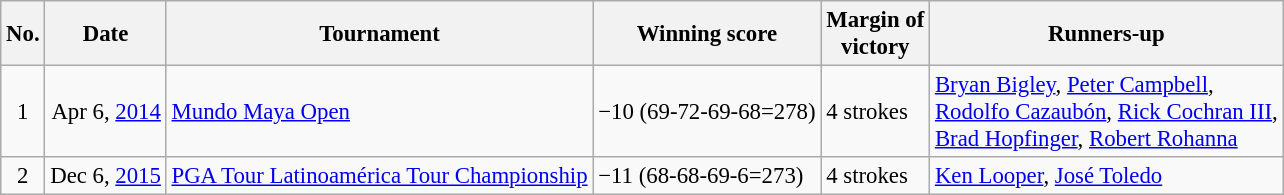<table class="wikitable" style="font-size:95%;">
<tr>
<th>No.</th>
<th>Date</th>
<th>Tournament</th>
<th>Winning score</th>
<th>Margin of<br>victory</th>
<th>Runners-up</th>
</tr>
<tr>
<td align=center>1</td>
<td align=right>Apr 6, <a href='#'>2014</a></td>
<td><a href='#'>Mundo Maya Open</a></td>
<td>−10 (69-72-69-68=278)</td>
<td>4 strokes</td>
<td> <a href='#'>Bryan Bigley</a>,  <a href='#'>Peter Campbell</a>,<br> <a href='#'>Rodolfo Cazaubón</a>,  <a href='#'>Rick Cochran III</a>,<br> <a href='#'>Brad Hopfinger</a>,  <a href='#'>Robert Rohanna</a></td>
</tr>
<tr>
<td align=center>2</td>
<td align=right>Dec 6, <a href='#'>2015</a></td>
<td><a href='#'>PGA Tour Latinoamérica Tour Championship</a></td>
<td>−11 (68-68-69-6=273)</td>
<td>4 strokes</td>
<td> <a href='#'>Ken Looper</a>,  <a href='#'>José Toledo</a></td>
</tr>
</table>
